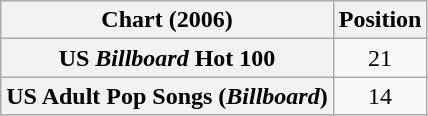<table class="wikitable sortable plainrowheaders" style="text-align:center">
<tr>
<th>Chart (2006)</th>
<th>Position</th>
</tr>
<tr>
<th scope="row">US <em>Billboard</em> Hot 100</th>
<td>21</td>
</tr>
<tr>
<th scope="row">US Adult Pop Songs (<em>Billboard</em>)</th>
<td>14</td>
</tr>
</table>
